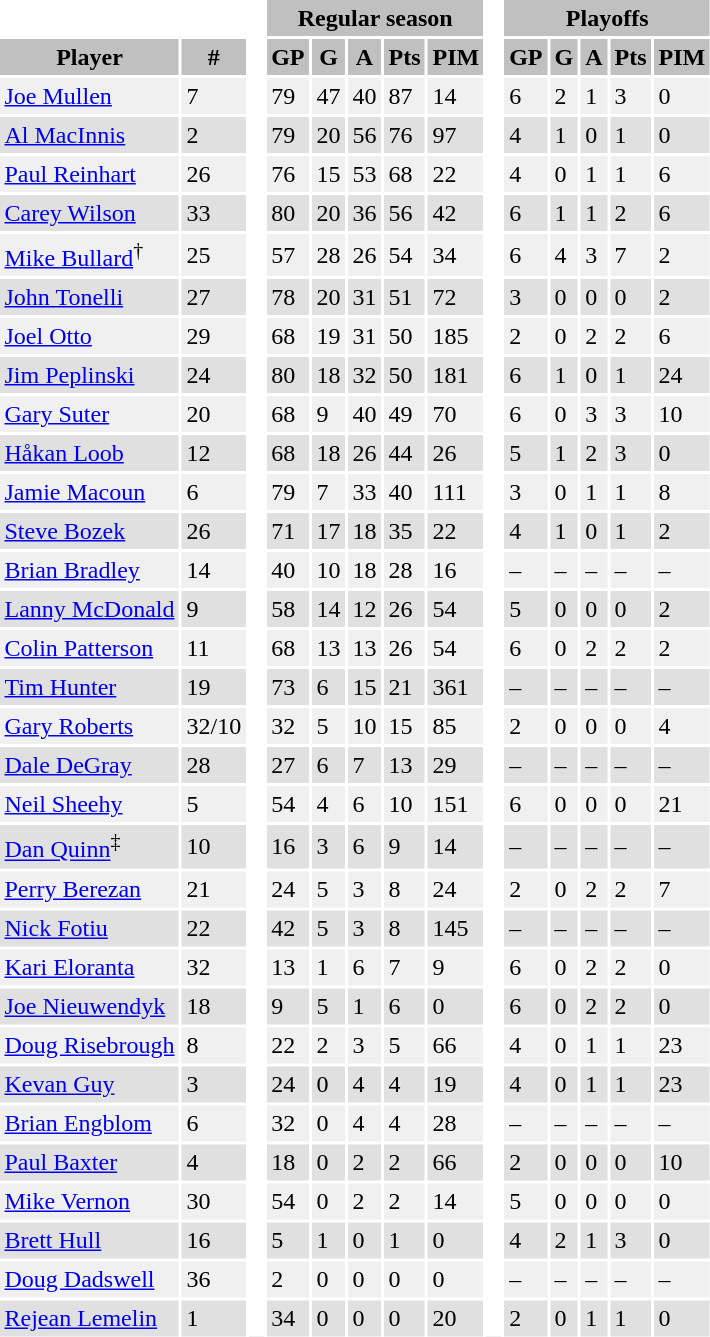<table BORDER="0" CELLPADDING="3" CELLSPACING="2" ID="Table1">
<tr ALIGN="center" bgcolor="#c0c0c0">
<th ALIGN="center" colspan="2" bgcolor="#ffffff"> </th>
<th ALIGN="center" rowspan="99" bgcolor="#ffffff"> </th>
<th ALIGN="center" colspan="5">Regular season</th>
<th ALIGN="center" rowspan="99" bgcolor="#ffffff"> </th>
<th ALIGN="center" colspan="5">Playoffs</th>
</tr>
<tr ALIGN="center" bgcolor="#c0c0c0">
<th ALIGN="center">Player</th>
<th ALIGN="center">#</th>
<th ALIGN="center">GP</th>
<th ALIGN="center">G</th>
<th ALIGN="center">A</th>
<th ALIGN="center">Pts</th>
<th ALIGN="center">PIM</th>
<th ALIGN="center">GP</th>
<th ALIGN="center">G</th>
<th ALIGN="center">A</th>
<th ALIGN="center">Pts</th>
<th ALIGN="center">PIM</th>
</tr>
<tr bgcolor="#f0f0f0">
<td><a href='#'>Joe Mullen</a></td>
<td>7</td>
<td>79</td>
<td>47</td>
<td>40</td>
<td>87</td>
<td>14</td>
<td>6</td>
<td>2</td>
<td>1</td>
<td>3</td>
<td>0</td>
</tr>
<tr bgcolor="#e0e0e0">
<td><a href='#'>Al MacInnis</a></td>
<td>2</td>
<td>79</td>
<td>20</td>
<td>56</td>
<td>76</td>
<td>97</td>
<td>4</td>
<td>1</td>
<td>0</td>
<td>1</td>
<td>0</td>
</tr>
<tr bgcolor="#f0f0f0">
<td><a href='#'>Paul Reinhart</a></td>
<td>26</td>
<td>76</td>
<td>15</td>
<td>53</td>
<td>68</td>
<td>22</td>
<td>4</td>
<td>0</td>
<td>1</td>
<td>1</td>
<td>6</td>
</tr>
<tr bgcolor="#e0e0e0">
<td><a href='#'>Carey Wilson</a></td>
<td>33</td>
<td>80</td>
<td>20</td>
<td>36</td>
<td>56</td>
<td>42</td>
<td>6</td>
<td>1</td>
<td>1</td>
<td>2</td>
<td>6</td>
</tr>
<tr bgcolor="#f0f0f0">
<td><a href='#'>Mike Bullard</a><sup>†</sup></td>
<td>25</td>
<td>57</td>
<td>28</td>
<td>26</td>
<td>54</td>
<td>34</td>
<td>6</td>
<td>4</td>
<td>3</td>
<td>7</td>
<td>2</td>
</tr>
<tr bgcolor="#e0e0e0">
<td><a href='#'>John Tonelli</a></td>
<td>27</td>
<td>78</td>
<td>20</td>
<td>31</td>
<td>51</td>
<td>72</td>
<td>3</td>
<td>0</td>
<td>0</td>
<td>0</td>
<td>2</td>
</tr>
<tr bgcolor="#f0f0f0">
<td><a href='#'>Joel Otto</a></td>
<td>29</td>
<td>68</td>
<td>19</td>
<td>31</td>
<td>50</td>
<td>185</td>
<td>2</td>
<td>0</td>
<td>2</td>
<td>2</td>
<td>6</td>
</tr>
<tr bgcolor="#e0e0e0">
<td><a href='#'>Jim Peplinski</a></td>
<td>24</td>
<td>80</td>
<td>18</td>
<td>32</td>
<td>50</td>
<td>181</td>
<td>6</td>
<td>1</td>
<td>0</td>
<td>1</td>
<td>24</td>
</tr>
<tr bgcolor="#f0f0f0">
<td><a href='#'>Gary Suter</a></td>
<td>20</td>
<td>68</td>
<td>9</td>
<td>40</td>
<td>49</td>
<td>70</td>
<td>6</td>
<td>0</td>
<td>3</td>
<td>3</td>
<td>10</td>
</tr>
<tr bgcolor="#e0e0e0">
<td><a href='#'>Håkan Loob</a></td>
<td>12</td>
<td>68</td>
<td>18</td>
<td>26</td>
<td>44</td>
<td>26</td>
<td>5</td>
<td>1</td>
<td>2</td>
<td>3</td>
<td>0</td>
</tr>
<tr bgcolor="#f0f0f0">
<td><a href='#'>Jamie Macoun</a></td>
<td>6</td>
<td>79</td>
<td>7</td>
<td>33</td>
<td>40</td>
<td>111</td>
<td>3</td>
<td>0</td>
<td>1</td>
<td>1</td>
<td>8</td>
</tr>
<tr bgcolor="#e0e0e0">
<td><a href='#'>Steve Bozek</a></td>
<td>26</td>
<td>71</td>
<td>17</td>
<td>18</td>
<td>35</td>
<td>22</td>
<td>4</td>
<td>1</td>
<td>0</td>
<td>1</td>
<td>2</td>
</tr>
<tr bgcolor="#f0f0f0">
<td><a href='#'>Brian Bradley</a></td>
<td>14</td>
<td>40</td>
<td>10</td>
<td>18</td>
<td>28</td>
<td>16</td>
<td>–</td>
<td>–</td>
<td>–</td>
<td>–</td>
<td>–</td>
</tr>
<tr bgcolor="#e0e0e0">
<td><a href='#'>Lanny McDonald</a></td>
<td>9</td>
<td>58</td>
<td>14</td>
<td>12</td>
<td>26</td>
<td>54</td>
<td>5</td>
<td>0</td>
<td>0</td>
<td>0</td>
<td>2</td>
</tr>
<tr bgcolor="#f0f0f0">
<td><a href='#'>Colin Patterson</a></td>
<td>11</td>
<td>68</td>
<td>13</td>
<td>13</td>
<td>26</td>
<td>54</td>
<td>6</td>
<td>0</td>
<td>2</td>
<td>2</td>
<td>2</td>
</tr>
<tr bgcolor="#e0e0e0">
<td><a href='#'>Tim Hunter</a></td>
<td>19</td>
<td>73</td>
<td>6</td>
<td>15</td>
<td>21</td>
<td>361</td>
<td>–</td>
<td>–</td>
<td>–</td>
<td>–</td>
<td>–</td>
</tr>
<tr bgcolor="#f0f0f0">
<td><a href='#'>Gary Roberts</a></td>
<td>32/10</td>
<td>32</td>
<td>5</td>
<td>10</td>
<td>15</td>
<td>85</td>
<td>2</td>
<td>0</td>
<td>0</td>
<td>0</td>
<td>4</td>
</tr>
<tr bgcolor="#e0e0e0">
<td><a href='#'>Dale DeGray</a></td>
<td>28</td>
<td>27</td>
<td>6</td>
<td>7</td>
<td>13</td>
<td>29</td>
<td>–</td>
<td>–</td>
<td>–</td>
<td>–</td>
<td>–</td>
</tr>
<tr bgcolor="#f0f0f0">
<td><a href='#'>Neil Sheehy</a></td>
<td>5</td>
<td>54</td>
<td>4</td>
<td>6</td>
<td>10</td>
<td>151</td>
<td>6</td>
<td>0</td>
<td>0</td>
<td>0</td>
<td>21</td>
</tr>
<tr bgcolor="#e0e0e0">
<td><a href='#'>Dan Quinn</a><sup>‡</sup></td>
<td>10</td>
<td>16</td>
<td>3</td>
<td>6</td>
<td>9</td>
<td>14</td>
<td>–</td>
<td>–</td>
<td>–</td>
<td>–</td>
<td>–</td>
</tr>
<tr bgcolor="#f0f0f0">
<td><a href='#'>Perry Berezan</a></td>
<td>21</td>
<td>24</td>
<td>5</td>
<td>3</td>
<td>8</td>
<td>24</td>
<td>2</td>
<td>0</td>
<td>2</td>
<td>2</td>
<td>7</td>
</tr>
<tr bgcolor="#e0e0e0">
<td><a href='#'>Nick Fotiu</a></td>
<td>22</td>
<td>42</td>
<td>5</td>
<td>3</td>
<td>8</td>
<td>145</td>
<td>–</td>
<td>–</td>
<td>–</td>
<td>–</td>
<td>–</td>
</tr>
<tr bgcolor="#f0f0f0">
<td><a href='#'>Kari Eloranta</a></td>
<td>32</td>
<td>13</td>
<td>1</td>
<td>6</td>
<td>7</td>
<td>9</td>
<td>6</td>
<td>0</td>
<td>2</td>
<td>2</td>
<td>0</td>
</tr>
<tr bgcolor="#e0e0e0">
<td><a href='#'>Joe Nieuwendyk</a></td>
<td>18</td>
<td>9</td>
<td>5</td>
<td>1</td>
<td>6</td>
<td>0</td>
<td>6</td>
<td>0</td>
<td>2</td>
<td>2</td>
<td>0</td>
</tr>
<tr bgcolor="#f0f0f0">
<td><a href='#'>Doug Risebrough</a></td>
<td>8</td>
<td>22</td>
<td>2</td>
<td>3</td>
<td>5</td>
<td>66</td>
<td>4</td>
<td>0</td>
<td>1</td>
<td>1</td>
<td>23</td>
</tr>
<tr bgcolor="#e0e0e0">
<td><a href='#'>Kevan Guy</a></td>
<td>3</td>
<td>24</td>
<td>0</td>
<td>4</td>
<td>4</td>
<td>19</td>
<td>4</td>
<td>0</td>
<td>1</td>
<td>1</td>
<td>23</td>
</tr>
<tr bgcolor="#f0f0f0">
<td><a href='#'>Brian Engblom</a></td>
<td>6</td>
<td>32</td>
<td>0</td>
<td>4</td>
<td>4</td>
<td>28</td>
<td>–</td>
<td>–</td>
<td>–</td>
<td>–</td>
<td>–</td>
</tr>
<tr bgcolor="#e0e0e0">
<td><a href='#'>Paul Baxter</a></td>
<td>4</td>
<td>18</td>
<td>0</td>
<td>2</td>
<td>2</td>
<td>66</td>
<td>2</td>
<td>0</td>
<td>0</td>
<td>0</td>
<td>10</td>
</tr>
<tr bgcolor="#f0f0f0">
<td><a href='#'>Mike Vernon</a></td>
<td>30</td>
<td>54</td>
<td>0</td>
<td>2</td>
<td>2</td>
<td>14</td>
<td>5</td>
<td>0</td>
<td>0</td>
<td>0</td>
<td>0</td>
</tr>
<tr bgcolor="#e0e0e0">
<td><a href='#'>Brett Hull</a></td>
<td>16</td>
<td>5</td>
<td>1</td>
<td>0</td>
<td>1</td>
<td>0</td>
<td>4</td>
<td>2</td>
<td>1</td>
<td>3</td>
<td>0</td>
</tr>
<tr bgcolor="#f0f0f0">
<td><a href='#'>Doug Dadswell</a></td>
<td>36</td>
<td>2</td>
<td>0</td>
<td>0</td>
<td>0</td>
<td>0</td>
<td>–</td>
<td>–</td>
<td>–</td>
<td>–</td>
<td>–</td>
</tr>
<tr bgcolor="#e0e0e0">
<td><a href='#'>Rejean Lemelin</a></td>
<td>1</td>
<td>34</td>
<td>0</td>
<td>0</td>
<td>0</td>
<td>20</td>
<td>2</td>
<td>0</td>
<td>1</td>
<td>1</td>
<td>0</td>
</tr>
</table>
